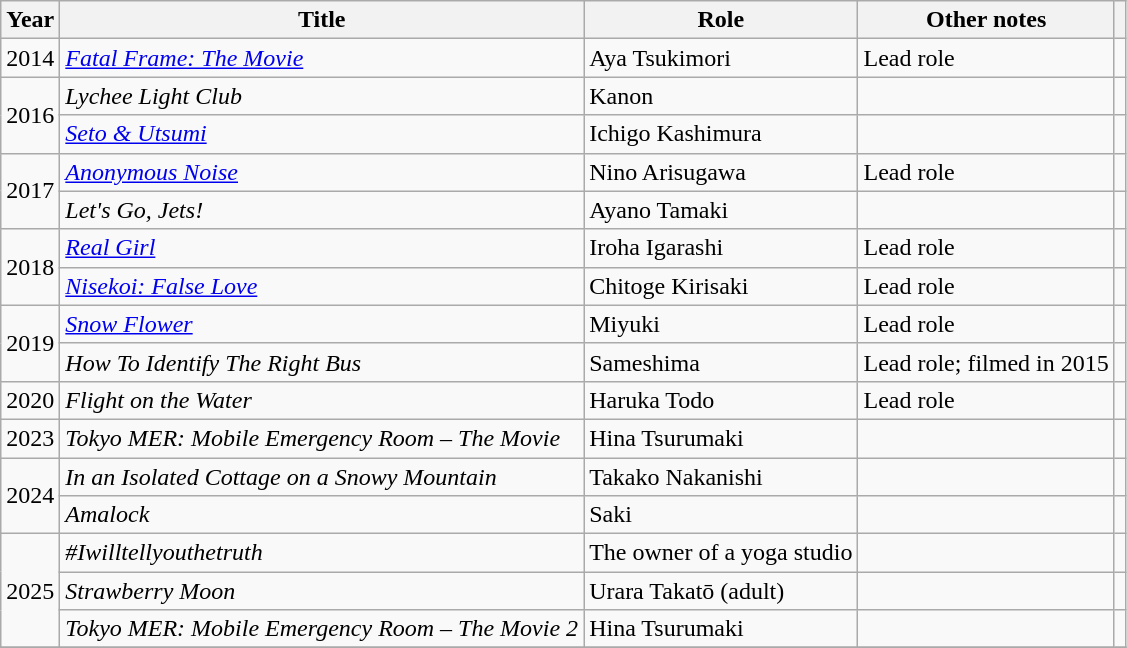<table class="wikitable sortable">
<tr>
<th>Year</th>
<th>Title</th>
<th>Role</th>
<th class="unsortable">Other notes</th>
<th class="unsortable"></th>
</tr>
<tr>
<td>2014</td>
<td><em><a href='#'>Fatal Frame: The Movie</a></em></td>
<td>Aya Tsukimori</td>
<td>Lead role</td>
<td></td>
</tr>
<tr>
<td rowspan="2">2016</td>
<td><em>Lychee Light Club</em></td>
<td>Kanon</td>
<td></td>
<td></td>
</tr>
<tr>
<td><em><a href='#'>Seto & Utsumi</a></em></td>
<td>Ichigo Kashimura</td>
<td></td>
<td></td>
</tr>
<tr>
<td rowspan="2">2017</td>
<td><em><a href='#'>Anonymous Noise</a></em></td>
<td>Nino Arisugawa</td>
<td>Lead role</td>
<td></td>
</tr>
<tr>
<td><em>Let's Go, Jets!</em></td>
<td>Ayano Tamaki</td>
<td></td>
<td></td>
</tr>
<tr>
<td rowspan="2">2018</td>
<td><em><a href='#'>Real Girl</a></em></td>
<td>Iroha Igarashi</td>
<td>Lead role</td>
<td></td>
</tr>
<tr>
<td><em><a href='#'>Nisekoi: False Love</a></em></td>
<td>Chitoge Kirisaki</td>
<td>Lead role</td>
<td></td>
</tr>
<tr>
<td rowspan="2">2019</td>
<td><em><a href='#'>Snow Flower</a></em></td>
<td>Miyuki</td>
<td>Lead role</td>
<td></td>
</tr>
<tr>
<td><em>How To Identify The Right Bus</em></td>
<td>Sameshima</td>
<td>Lead role; filmed in 2015</td>
<td></td>
</tr>
<tr>
<td rowspan="1">2020</td>
<td><em>Flight on the Water</em></td>
<td>Haruka Todo</td>
<td>Lead role</td>
<td></td>
</tr>
<tr>
<td>2023</td>
<td><em>Tokyo MER: Mobile Emergency Room – The Movie</em></td>
<td>Hina Tsurumaki</td>
<td></td>
<td></td>
</tr>
<tr>
<td rowspan="2">2024</td>
<td><em>In an Isolated Cottage on a Snowy Mountain</em></td>
<td>Takako Nakanishi</td>
<td></td>
<td></td>
</tr>
<tr>
<td><em>Amalock</em></td>
<td>Saki</td>
<td></td>
<td></td>
</tr>
<tr>
<td rowspan="3">2025</td>
<td><em>#Iwilltellyouthetruth</em></td>
<td>The owner of a yoga studio</td>
<td></td>
<td></td>
</tr>
<tr>
<td><em>Strawberry Moon</em></td>
<td>Urara Takatō (adult)</td>
<td></td>
<td></td>
</tr>
<tr>
<td><em>Tokyo MER: Mobile Emergency Room – The Movie 2</em></td>
<td>Hina Tsurumaki</td>
<td></td>
<td></td>
</tr>
<tr>
</tr>
</table>
